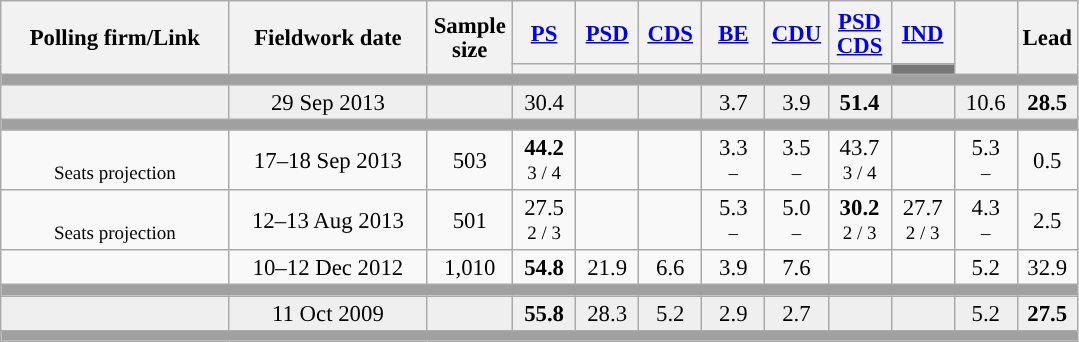<table class="wikitable collapsible sortable" style="text-align:center; font-size:95%; line-height:16px;">
<tr style="height:42px;">
<th style="width:145px;" rowspan="2">Polling firm/Link</th>
<th style="width:125px;" rowspan="2">Fieldwork date</th>
<th class="unsortable" style="width:50px;" rowspan="2">Sample size</th>
<th class="unsortable" style="width:35px;"><a href='#'>PS</a></th>
<th class="unsortable" style="width:35px;"><a href='#'>PSD</a></th>
<th class="unsortable" style="width:35px;"><a href='#'>CDS</a></th>
<th class="unsortable" style="width:35px;"><a href='#'>BE</a></th>
<th class="unsortable" style="width:35px;"><a href='#'>CDU</a></th>
<th class="unsortable" style="width:35px;"><a href='#'>PSD</a><br><a href='#'>CDS</a></th>
<th class="unsortable" style="width:35px;"><a href='#'>IND</a></th>
<th class="unsortable" style="width:35px;" rowspan="2"></th>
<th class="unsortable" style="width:30px;" rowspan="2">Lead</th>
</tr>
<tr>
<th class="unsortable" style="color:inherit;background:"></th>
<th class="unsortable" style="color:inherit;background:"></th>
<th class="unsortable" style="color:inherit;background:"></th>
<th class="unsortable" style="color:inherit;background:"></th>
<th class="unsortable" style="color:inherit;background:"></th>
<th class="unsortable" style="color:inherit;background:"></th>
<th class="unsortable" style="color:inherit;background:#777777;"></th>
</tr>
<tr>
<td colspan="13" style="background:#A0A0A0"></td>
</tr>
<tr style="background:#EFEFEF;">
<td><strong></strong></td>
<td data-sort-value="2019-10-06">29 Sep 2013</td>
<td></td>
<td>30.4<br></td>
<td></td>
<td></td>
<td>3.7<br></td>
<td>3.9<br></td>
<td><strong>51.4</strong><br></td>
<td></td>
<td>10.6<br></td>
<td style="background:"><strong>28.5</strong></td>
</tr>
<tr>
<td colspan="13" style="background:#A0A0A0"></td>
</tr>
<tr>
<td align="center"><br><small>Seats projection</small></td>
<td align="center">17–18 Sep 2013</td>
<td>503</td>
<td align="center" ><strong>44.2</strong><br><small>3 / 4 </small></td>
<td></td>
<td></td>
<td align="center">3.3<br><small> – </small></td>
<td align="center">3.5<br><small> – </small></td>
<td align="center">43.7<br><small>3 / 4 </small></td>
<td></td>
<td align="center">5.3<br><small> – </small></td>
<td style="background:">0.5</td>
</tr>
<tr>
<td align="center"><br><small>Seats projection</small></td>
<td align="center">12–13 Aug 2013</td>
<td>501</td>
<td align="center">27.5<br><small>2 / 3 </small></td>
<td></td>
<td></td>
<td align="center">5.3<br><small> – </small></td>
<td align="center">5.0<br><small> – </small></td>
<td align="center" ><strong>30.2</strong><br><small>2 / 3 </small></td>
<td align="center">27.7<br><small>2 / 3 </small></td>
<td align="center">4.3<br><small> – </small></td>
<td style="background:">2.5</td>
</tr>
<tr>
<td align="center"></td>
<td align="center">10–12 Dec 2012</td>
<td>1,010</td>
<td align="center" ><strong>54.8</strong></td>
<td align="center">21.9</td>
<td align="center">6.6</td>
<td align="center">3.9</td>
<td align="center">7.6</td>
<td></td>
<td></td>
<td align="center">5.2</td>
<td style="background:">32.9</td>
</tr>
<tr>
<td colspan="13" style="background:#A0A0A0"></td>
</tr>
<tr style="background:#EFEFEF;">
<td><strong></strong></td>
<td data-sort-value="2019-10-06">11 Oct 2009</td>
<td></td>
<td><strong>55.8</strong><br></td>
<td>28.3<br></td>
<td>5.2<br></td>
<td>2.9<br></td>
<td>2.7<br></td>
<td></td>
<td></td>
<td>5.2<br></td>
<td style="background:"><strong>27.5</strong></td>
</tr>
<tr>
<td colspan="13" style="background:#A0A0A0"></td>
</tr>
</table>
